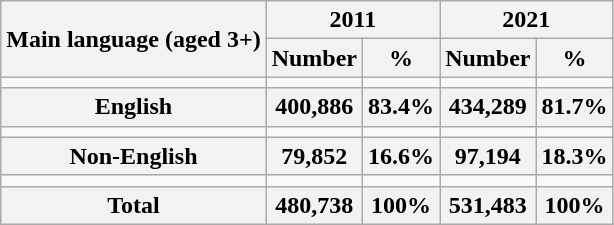<table class="wikitable">
<tr>
<th rowspan="2">Main language (aged 3+)</th>
<th colspan="2">2011</th>
<th colspan="2">2021</th>
</tr>
<tr>
<th>Number</th>
<th>%</th>
<th>Number</th>
<th>%</th>
</tr>
<tr>
<td></td>
<td></td>
<td></td>
<td></td>
<td></td>
</tr>
<tr>
<th>English</th>
<th>400,886</th>
<th>83.4%</th>
<th>434,289</th>
<th>81.7%</th>
</tr>
<tr>
<td></td>
<td></td>
<td></td>
<td></td>
<td></td>
</tr>
<tr>
<th>Non-English</th>
<th>79,852</th>
<th>16.6%</th>
<th>97,194</th>
<th>18.3%</th>
</tr>
<tr>
<td></td>
<td></td>
<td></td>
<td></td>
<td></td>
</tr>
<tr>
<th>Total</th>
<th>480,738</th>
<th>100%</th>
<th>531,483</th>
<th>100%</th>
</tr>
</table>
